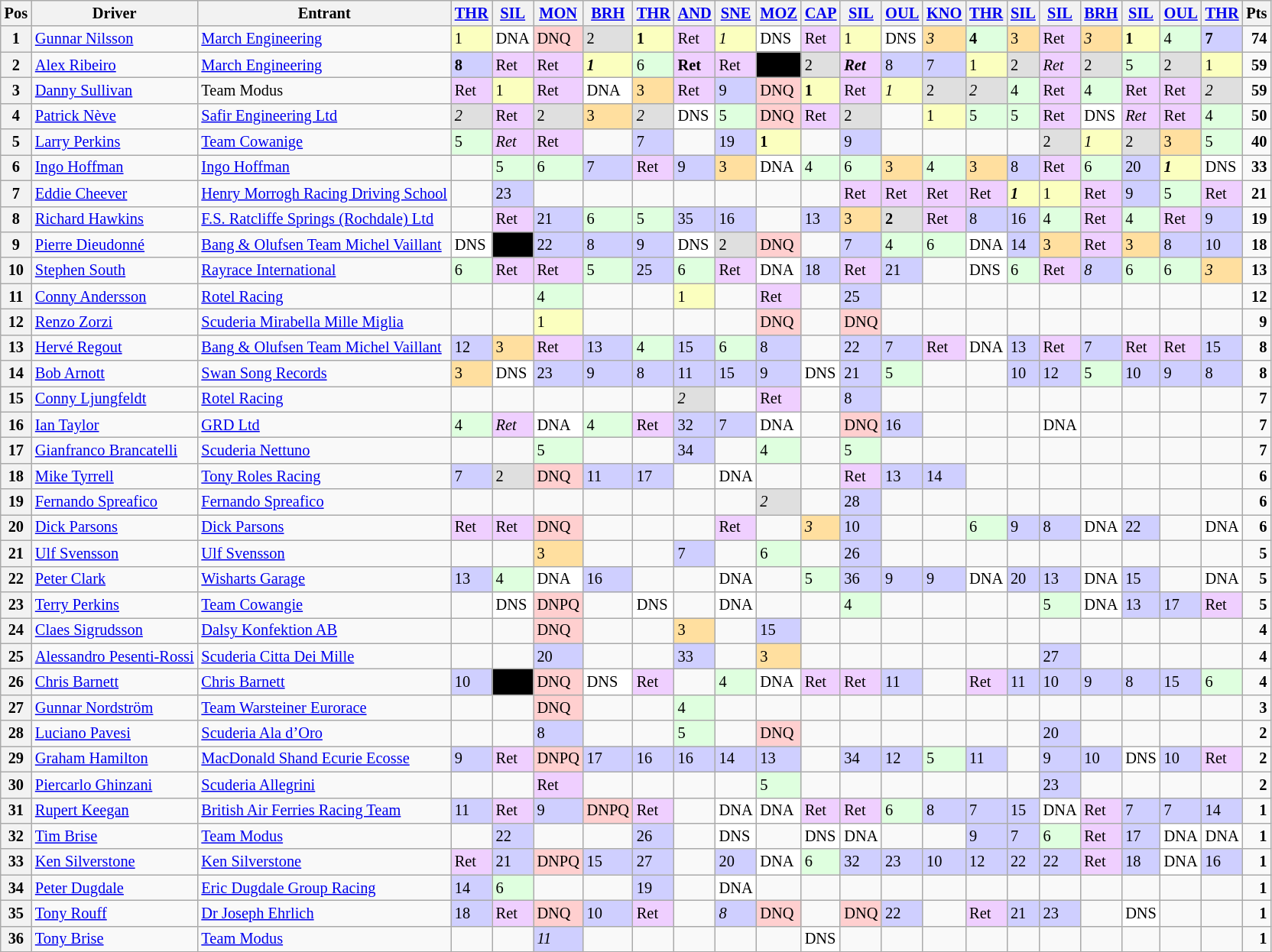<table class="wikitable" style="font-size: 85%;">
<tr valign="top">
<th valign="middle">Pos</th>
<th valign="middle">Driver</th>
<th valign="middle">Entrant</th>
<th><a href='#'>THR</a><br></th>
<th><a href='#'>SIL</a><br></th>
<th><a href='#'>MON</a><br></th>
<th><a href='#'>BRH</a><br></th>
<th><a href='#'>THR</a><br></th>
<th><a href='#'>AND</a><br></th>
<th><a href='#'>SNE</a><br></th>
<th><a href='#'>MOZ</a><br></th>
<th><a href='#'>CAP</a><br></th>
<th><a href='#'>SIL</a><br></th>
<th><a href='#'>OUL</a><br></th>
<th><a href='#'>KNO</a><br></th>
<th><a href='#'>THR</a><br></th>
<th><a href='#'>SIL</a><br></th>
<th><a href='#'>SIL</a><br></th>
<th><a href='#'>BRH</a><br></th>
<th><a href='#'>SIL</a><br></th>
<th><a href='#'>OUL</a><br></th>
<th><a href='#'>THR</a><br></th>
<th valign="middle">Pts</th>
</tr>
<tr>
<th rowspan=1>1</th>
<td rowspan=1> <a href='#'>Gunnar Nilsson</a></td>
<td><a href='#'>March Engineering</a></td>
<td style="background:#FBFFBF;">1</td>
<td style="background:#FFFFFF;">DNA</td>
<td style="background:#FFCFCF;">DNQ</td>
<td style="background:#DFDFDF;">2</td>
<td style="background:#FBFFBF;"><strong>1</strong></td>
<td style="background:#EFCFFF;">Ret</td>
<td style="background:#FBFFBF;"><em>1</em></td>
<td style="background:#FFFFFF;">DNS</td>
<td style="background:#EFCFFF;">Ret</td>
<td style="background:#FBFFBF;">1</td>
<td style="background:#FFFFFF;">DNS</td>
<td style="background:#FFDF9F;"><em>3</em></td>
<td style="background:#DFFFDF;"><strong>4</strong></td>
<td style="background:#FFDF9F;">3</td>
<td style="background:#EFCFFF;">Ret</td>
<td style="background:#FFDF9F;"><em>3</em></td>
<td style="background:#FBFFBF;"><strong>1</strong></td>
<td style="background:#DFFFDF;">4</td>
<td style="background:#CFCFFF;"><strong>7</strong></td>
<td rowspan=1 align="right"><strong>74</strong></td>
</tr>
<tr>
<th rowspan=1>2</th>
<td rowspan=1> <a href='#'>Alex Ribeiro</a></td>
<td><a href='#'>March Engineering</a></td>
<td style="background:#CFCFFF;"><strong>8</strong></td>
<td style="background:#EFCFFF;">Ret</td>
<td style="background:#EFCFFF;">Ret</td>
<td style="background:#FBFFBF;"><strong><em>1</em></strong></td>
<td style="background:#DFFFDF;">6</td>
<td style="background:#EFCFFF;"><strong>Ret</strong></td>
<td style="background:#EFCFFF;">Ret</td>
<td style="background:#000000;">DSQ</td>
<td style="background:#DFDFDF;">2</td>
<td style="background:#EFCFFF;"><strong><em>Ret</em></strong></td>
<td style="background:#CFCFFF;">8</td>
<td style="background:#CFCFFF;">7</td>
<td style="background:#FBFFBF;">1</td>
<td style="background:#DFDFDF;">2</td>
<td style="background:#EFCFFF;"><em>Ret</em></td>
<td style="background:#DFDFDF;">2</td>
<td style="background:#DFFFDF;">5</td>
<td style="background:#DFDFDF;">2</td>
<td style="background:#FBFFBF;">1</td>
<td rowspan=1 align="right"><strong>59</strong></td>
</tr>
<tr>
<th rowspan=1>3</th>
<td rowspan=1> <a href='#'>Danny Sullivan</a></td>
<td>Team Modus</td>
<td style="background:#EFCFFF;">Ret</td>
<td style="background:#FBFFBF;">1</td>
<td style="background:#EFCFFF;">Ret</td>
<td style="background:#FFFFFF;">DNA</td>
<td style="background:#FFDF9F;">3</td>
<td style="background:#EFCFFF;">Ret</td>
<td style="background:#CFCFFF;">9</td>
<td style="background:#FFCFCF;">DNQ</td>
<td style="background:#FBFFBF;"><strong>1</strong></td>
<td style="background:#EFCFFF;">Ret</td>
<td style="background:#FBFFBF;"><em>1</em></td>
<td style="background:#DFDFDF;">2</td>
<td style="background:#DFDFDF;"><em>2</em></td>
<td style="background:#DFFFDF;">4</td>
<td style="background:#EFCFFF;">Ret</td>
<td style="background:#DFFFDF;">4</td>
<td style="background:#EFCFFF;">Ret</td>
<td style="background:#EFCFFF;">Ret</td>
<td style="background:#DFDFDF;"><em>2</em></td>
<td rowspan=1 align="right"><strong>59</strong></td>
</tr>
<tr>
<th rowspan=1>4</th>
<td rowspan=1> <a href='#'>Patrick Nève</a></td>
<td><a href='#'>Safir Engineering Ltd</a></td>
<td style="background:#DFDFDF;"><em>2</em></td>
<td style="background:#EFCFFF;">Ret</td>
<td style="background:#DFDFDF;">2</td>
<td style="background:#FFDF9F;">3</td>
<td style="background:#DFDFDF;"><em>2</em></td>
<td style="background:#FFFFFF;">DNS</td>
<td style="background:#DFFFDF;">5</td>
<td style="background:#FFCFCF;">DNQ</td>
<td style="background:#EFCFFF;">Ret</td>
<td style="background:#DFDFDF;">2</td>
<td></td>
<td style="background:#FBFFBF;">1</td>
<td style="background:#DFFFDF;">5</td>
<td style="background:#DFFFDF;">5</td>
<td style="background:#EFCFFF;">Ret</td>
<td style="background:#FFFFFF;">DNS</td>
<td style="background:#EFCFFF;"><em>Ret</em></td>
<td style="background:#EFCFFF;">Ret</td>
<td style="background:#DFFFDF;">4</td>
<td rowspan=1 align="right"><strong>50</strong></td>
</tr>
<tr>
<th rowspan=1>5</th>
<td rowspan=1> <a href='#'>Larry Perkins</a></td>
<td><a href='#'>Team Cowanige</a></td>
<td style="background:#DFFFDF;">5</td>
<td style="background:#EFCFFF;"><em>Ret</em></td>
<td style="background:#EFCFFF;">Ret</td>
<td></td>
<td style="background:#CFCFFF;">7</td>
<td></td>
<td style="background:#CFCFFF;">19</td>
<td style="background:#FBFFBF;"><strong>1</strong></td>
<td></td>
<td style="background:#CFCFFF;">9</td>
<td></td>
<td></td>
<td></td>
<td></td>
<td style="background:#DFDFDF;">2</td>
<td style="background:#FBFFBF;"><em>1</em></td>
<td style="background:#DFDFDF;">2</td>
<td style="background:#FFDF9F;">3</td>
<td style="background:#DFFFDF;">5</td>
<td rowspan=1 align="right"><strong>40</strong></td>
</tr>
<tr>
<th rowspan=1>6</th>
<td rowspan=1> <a href='#'>Ingo Hoffman</a></td>
<td><a href='#'>Ingo Hoffman</a></td>
<td></td>
<td style="background:#DFFFDF;">5</td>
<td style="background:#DFFFDF;">6</td>
<td style="background:#CFCFFF;">7</td>
<td style="background:#EFCFFF;">Ret</td>
<td style="background:#CFCFFF;">9</td>
<td style="background:#FFDF9F;">3</td>
<td style="background:#FFFFFF;">DNA</td>
<td style="background:#DFFFDF;">4</td>
<td style="background:#DFFFDF;">6</td>
<td style="background:#FFDF9F;">3</td>
<td style="background:#DFFFDF;">4</td>
<td style="background:#FFDF9F;">3</td>
<td style="background:#CFCFFF;">8</td>
<td style="background:#EFCFFF;">Ret</td>
<td style="background:#DFFFDF;">6</td>
<td style="background:#CFCFFF;">20</td>
<td style="background:#FBFFBF;"><strong><em>1</em></strong></td>
<td style="background:#FFFFFF;">DNS</td>
<td rowspan=1 align="right"><strong>33</strong></td>
</tr>
<tr>
<th rowspan=1>7</th>
<td rowspan=1> <a href='#'>Eddie Cheever</a></td>
<td><a href='#'>Henry Morrogh Racing Driving School</a></td>
<td></td>
<td style="background:#CFCFFF;">23</td>
<td></td>
<td></td>
<td></td>
<td></td>
<td></td>
<td></td>
<td></td>
<td style="background:#EFCFFF;">Ret</td>
<td style="background:#EFCFFF;">Ret</td>
<td style="background:#EFCFFF;">Ret</td>
<td style="background:#EFCFFF;">Ret</td>
<td style="background:#FBFFBF;"><strong><em>1</em></strong></td>
<td style="background:#FBFFBF;">1</td>
<td style="background:#EFCFFF;">Ret</td>
<td style="background:#CFCFFF;">9</td>
<td style="background:#DFFFDF;">5</td>
<td style="background:#EFCFFF;">Ret</td>
<td rowspan=1 align="right"><strong>21</strong></td>
</tr>
<tr>
<th rowspan=1>8</th>
<td rowspan=1> <a href='#'>Richard Hawkins</a></td>
<td><a href='#'>F.S. Ratcliffe Springs (Rochdale) Ltd</a></td>
<td></td>
<td style="background:#EFCFFF;">Ret</td>
<td style="background:#CFCFFF;">21</td>
<td style="background:#DFFFDF;">6</td>
<td style="background:#DFFFDF;">5</td>
<td style="background:#CFCFFF;">35</td>
<td style="background:#CFCFFF;">16</td>
<td></td>
<td style="background:#CFCFFF;">13</td>
<td style="background:#FFDF9F;">3</td>
<td style="background:#DFDFDF;"><strong>2</strong></td>
<td style="background:#EFCFFF;">Ret</td>
<td style="background:#CFCFFF;">8</td>
<td style="background:#CFCFFF;">16</td>
<td style="background:#DFFFDF;">4</td>
<td style="background:#EFCFFF;">Ret</td>
<td style="background:#DFFFDF;">4</td>
<td style="background:#EFCFFF;">Ret</td>
<td style="background:#CFCFFF;">9</td>
<td rowspan=1 align="right"><strong>19</strong></td>
</tr>
<tr>
<th rowspan=1>9</th>
<td rowspan=1> <a href='#'>Pierre Dieudonné</a></td>
<td><a href='#'>Bang & Olufsen Team Michel Vaillant</a></td>
<td style="background:#FFFFFF;">DNS</td>
<td style="background:#000000;">DSQ</td>
<td style="background:#CFCFFF;">22</td>
<td style="background:#CFCFFF;">8</td>
<td style="background:#CFCFFF;">9</td>
<td style="background:#FFFFFF;">DNS</td>
<td style="background:#DFDFDF;">2</td>
<td style="background:#FFCFCF;">DNQ</td>
<td></td>
<td style="background:#CFCFFF;">7</td>
<td style="background:#DFFFDF;">4</td>
<td style="background:#DFFFDF;">6</td>
<td style="background:#FFFFFF;">DNA</td>
<td style="background:#CFCFFF;">14</td>
<td style="background:#FFDF9F;">3</td>
<td style="background:#EFCFFF;">Ret</td>
<td style="background:#FFDF9F;">3</td>
<td style="background:#CFCFFF;">8</td>
<td style="background:#CFCFFF;">10</td>
<td rowspan=1 align="right"><strong>18</strong></td>
</tr>
<tr>
<th rowspan=1>10</th>
<td rowspan=1> <a href='#'>Stephen South</a></td>
<td><a href='#'>Rayrace International</a></td>
<td style="background:#DFFFDF;">6</td>
<td style="background:#EFCFFF;">Ret</td>
<td style="background:#EFCFFF;">Ret</td>
<td style="background:#DFFFDF;">5</td>
<td style="background:#CFCFFF;">25</td>
<td style="background:#DFFFDF;">6</td>
<td style="background:#EFCFFF;">Ret</td>
<td style="background:#FFFFFF;">DNA</td>
<td style="background:#CFCFFF;">18</td>
<td style="background:#EFCFFF;">Ret</td>
<td style="background:#CFCFFF;">21</td>
<td></td>
<td style="background:#FFFFFF;">DNS</td>
<td style="background:#DFFFDF;">6</td>
<td style="background:#EFCFFF;">Ret</td>
<td style="background:#CFCFFF;"><em>8</em></td>
<td style="background:#DFFFDF;">6</td>
<td style="background:#DFFFDF;">6</td>
<td style="background:#FFDF9F;"><em>3</em></td>
<td rowspan=1 align="right"><strong>13</strong></td>
</tr>
<tr>
<th rowspan=1>11</th>
<td rowspan=1> <a href='#'>Conny Andersson</a></td>
<td><a href='#'>Rotel Racing</a></td>
<td></td>
<td></td>
<td style="background:#DFFFDF;">4</td>
<td></td>
<td></td>
<td style="background:#FBFFBF;">1</td>
<td></td>
<td style="background:#EFCFFF;">Ret</td>
<td></td>
<td style="background:#CFCFFF;">25</td>
<td></td>
<td></td>
<td></td>
<td></td>
<td></td>
<td></td>
<td></td>
<td></td>
<td></td>
<td rowspan=1 align="right"><strong>12</strong></td>
</tr>
<tr>
<th rowspan=1>12</th>
<td rowspan=1> <a href='#'>Renzo Zorzi</a></td>
<td><a href='#'>Scuderia Mirabella Mille Miglia</a></td>
<td></td>
<td></td>
<td style="background:#FBFFBF;">1</td>
<td></td>
<td></td>
<td></td>
<td></td>
<td style="background:#FFCFCF;">DNQ</td>
<td></td>
<td style="background:#FFCFCF;">DNQ</td>
<td></td>
<td></td>
<td></td>
<td></td>
<td></td>
<td></td>
<td></td>
<td></td>
<td></td>
<td rowspan=1 align="right"><strong>9</strong></td>
</tr>
<tr>
<th rowspan=1>13</th>
<td rowspan=1> <a href='#'>Hervé Regout</a></td>
<td><a href='#'>Bang & Olufsen Team Michel Vaillant</a></td>
<td style="background:#CFCFFF;">12</td>
<td style="background:#FFDF9F;">3</td>
<td style="background:#EFCFFF;">Ret</td>
<td style="background:#CFCFFF;">13</td>
<td style="background:#DFFFDF;">4</td>
<td style="background:#CFCFFF;">15</td>
<td style="background:#DFFFDF;">6</td>
<td style="background:#CFCFFF;">8</td>
<td></td>
<td style="background:#CFCFFF;">22</td>
<td style="background:#CFCFFF;">7</td>
<td style="background:#EFCFFF;">Ret</td>
<td style="background:#FFFFFF;">DNA</td>
<td style="background:#CFCFFF;">13</td>
<td style="background:#EFCFFF;">Ret</td>
<td style="background:#CFCFFF;">7</td>
<td style="background:#EFCFFF;">Ret</td>
<td style="background:#EFCFFF;">Ret</td>
<td style="background:#CFCFFF;">15</td>
<td rowspan=1 align="right"><strong>8</strong></td>
</tr>
<tr>
<th rowspan=1>14</th>
<td rowspan=1> <a href='#'>Bob Arnott</a></td>
<td><a href='#'>Swan Song Records</a></td>
<td style="background:#FFDF9F;">3</td>
<td style="background:#FFFFFF;">DNS</td>
<td style="background:#CFCFFF;">23</td>
<td style="background:#CFCFFF;">9</td>
<td style="background:#CFCFFF;">8</td>
<td style="background:#CFCFFF;">11</td>
<td style="background:#CFCFFF;">15</td>
<td style="background:#CFCFFF;">9</td>
<td style="background:#FFFFFF;">DNS</td>
<td style="background:#CFCFFF;">21</td>
<td style="background:#DFFFDF;">5</td>
<td></td>
<td></td>
<td style="background:#CFCFFF;">10</td>
<td style="background:#CFCFFF;">12</td>
<td style="background:#DFFFDF;">5</td>
<td style="background:#CFCFFF;">10</td>
<td style="background:#CFCFFF;">9</td>
<td style="background:#CFCFFF;">8</td>
<td rowspan=1 align="right"><strong>8</strong></td>
</tr>
<tr>
<th rowspan=1>15</th>
<td rowspan=1> <a href='#'>Conny Ljungfeldt</a></td>
<td><a href='#'>Rotel Racing</a></td>
<td></td>
<td></td>
<td></td>
<td></td>
<td></td>
<td style="background:#DFDFDF;"><em>2</em></td>
<td></td>
<td style="background:#EFCFFF;">Ret</td>
<td></td>
<td style="background:#CFCFFF;">8</td>
<td></td>
<td></td>
<td></td>
<td></td>
<td></td>
<td></td>
<td></td>
<td></td>
<td></td>
<td rowspan=1 align="right"><strong>7</strong></td>
</tr>
<tr>
<th rowspan=1>16</th>
<td rowspan=1> <a href='#'>Ian Taylor</a></td>
<td><a href='#'>GRD Ltd</a></td>
<td style="background:#DFFFDF;">4</td>
<td style="background:#EFCFFF;"><em>Ret</em></td>
<td style="background:#FFFFFF;">DNA</td>
<td style="background:#DFFFDF;">4</td>
<td style="background:#EFCFFF;">Ret</td>
<td style="background:#CFCFFF;">32</td>
<td style="background:#CFCFFF;">7</td>
<td style="background:#FFFFFF;">DNA</td>
<td></td>
<td style="background:#FFCFCF;">DNQ</td>
<td style="background:#CFCFFF;">16</td>
<td></td>
<td></td>
<td></td>
<td style="background:#FFFFFF;">DNA</td>
<td></td>
<td></td>
<td></td>
<td></td>
<td rowspan=1 align="right"><strong>7</strong></td>
</tr>
<tr>
<th rowspan=1>17</th>
<td rowspan=1> <a href='#'>Gianfranco Brancatelli</a></td>
<td><a href='#'>Scuderia Nettuno</a></td>
<td></td>
<td></td>
<td style="background:#DFFFDF;">5</td>
<td></td>
<td></td>
<td style="background:#CFCFFF;">34</td>
<td></td>
<td style="background:#DFFFDF;">4</td>
<td></td>
<td style="background:#DFFFDF;">5</td>
<td></td>
<td></td>
<td></td>
<td></td>
<td></td>
<td></td>
<td></td>
<td></td>
<td></td>
<td rowspan=1 align="right"><strong>7</strong></td>
</tr>
<tr>
<th rowspan=1>18</th>
<td rowspan=1> <a href='#'>Mike Tyrrell</a></td>
<td><a href='#'>Tony Roles Racing</a></td>
<td style="background:#CFCFFF;">7</td>
<td style="background:#DFDFDF;">2</td>
<td style="background:#FFCFCF;">DNQ</td>
<td style="background:#CFCFFF;">11</td>
<td style="background:#CFCFFF;">17</td>
<td></td>
<td style="background:#FFFFFF;">DNA</td>
<td></td>
<td></td>
<td style="background:#EFCFFF;">Ret</td>
<td style="background:#CFCFFF;">13</td>
<td style="background:#CFCFFF;">14</td>
<td></td>
<td></td>
<td></td>
<td></td>
<td></td>
<td></td>
<td></td>
<td rowspan=1 align="right"><strong>6</strong></td>
</tr>
<tr>
<th rowspan=1>19</th>
<td rowspan=1> <a href='#'>Fernando Spreafico</a></td>
<td><a href='#'>Fernando Spreafico</a></td>
<td></td>
<td></td>
<td></td>
<td></td>
<td></td>
<td></td>
<td></td>
<td style="background:#DFDFDF;"><em>2</em></td>
<td></td>
<td style="background:#CFCFFF;">28</td>
<td></td>
<td></td>
<td></td>
<td></td>
<td></td>
<td></td>
<td></td>
<td></td>
<td></td>
<td rowspan=1 align="right"><strong>6</strong></td>
</tr>
<tr>
<th rowspan=1>20</th>
<td rowspan=1> <a href='#'>Dick Parsons</a></td>
<td><a href='#'>Dick Parsons</a></td>
<td style="background:#EFCFFF;">Ret</td>
<td style="background:#EFCFFF;">Ret</td>
<td style="background:#FFCFCF;">DNQ</td>
<td></td>
<td></td>
<td></td>
<td style="background:#EFCFFF;">Ret</td>
<td></td>
<td style="background:#FFDF9F;"><em>3</em></td>
<td style="background:#CFCFFF;">10</td>
<td></td>
<td></td>
<td style="background:#DFFFDF;">6</td>
<td style="background:#CFCFFF;">9</td>
<td style="background:#CFCFFF;">8</td>
<td style="background:#FFFFFF;">DNA</td>
<td style="background:#CFCFFF;">22</td>
<td></td>
<td style="background:#FFFFFF;">DNA</td>
<td rowspan=1 align="right"><strong>6</strong></td>
</tr>
<tr>
<th rowspan=1>21</th>
<td rowspan=1> <a href='#'>Ulf Svensson</a></td>
<td><a href='#'>Ulf Svensson</a></td>
<td></td>
<td></td>
<td style="background:#FFDF9F;">3</td>
<td></td>
<td></td>
<td style="background:#CFCFFF;">7</td>
<td></td>
<td style="background:#DFFFDF;">6</td>
<td></td>
<td style="background:#CFCFFF;">26</td>
<td></td>
<td></td>
<td></td>
<td></td>
<td></td>
<td></td>
<td></td>
<td></td>
<td></td>
<td rowspan=1 align="right"><strong>5</strong></td>
</tr>
<tr>
<th rowspan=1>22</th>
<td rowspan=1> <a href='#'>Peter Clark</a></td>
<td><a href='#'>Wisharts Garage</a></td>
<td style="background:#CFCFFF;">13</td>
<td style="background:#DFFFDF;">4</td>
<td style="background:#FFFFFF;">DNA</td>
<td style="background:#CFCFFF;">16</td>
<td></td>
<td></td>
<td style="background:#FFFFFF;">DNA</td>
<td></td>
<td style="background:#DFFFDF;">5</td>
<td style="background:#CFCFFF;">36</td>
<td style="background:#CFCFFF;">9</td>
<td style="background:#CFCFFF;">9</td>
<td style="background:#FFFFFF;">DNA</td>
<td style="background:#CFCFFF;">20</td>
<td style="background:#CFCFFF;">13</td>
<td style="background:#FFFFFF;">DNA</td>
<td style="background:#CFCFFF;">15</td>
<td></td>
<td style="background:#FFFFFF;">DNA</td>
<td rowspan=1 align="right"><strong>5</strong></td>
</tr>
<tr>
<th rowspan=1>23</th>
<td rowspan=1> <a href='#'>Terry Perkins</a></td>
<td><a href='#'>Team Cowangie</a></td>
<td></td>
<td style="background:#FFFFFF;">DNS</td>
<td style="background:#FFCFCF;">DNPQ</td>
<td></td>
<td style="background:#FFFFFF;">DNS</td>
<td></td>
<td style="background:#FFFFFF;">DNA</td>
<td></td>
<td></td>
<td style="background:#DFFFDF;">4</td>
<td></td>
<td></td>
<td></td>
<td></td>
<td style="background:#DFFFDF;">5</td>
<td style="background:#FFFFFF;">DNA</td>
<td style="background:#CFCFFF;">13</td>
<td style="background:#CFCFFF;">17</td>
<td style="background:#EFCFFF;">Ret</td>
<td rowspan=1 align="right"><strong>5</strong></td>
</tr>
<tr>
<th rowspan=1>24</th>
<td rowspan=1> <a href='#'>Claes Sigrudsson</a></td>
<td><a href='#'>Dalsy Konfektion AB</a></td>
<td></td>
<td></td>
<td style="background:#FFCFCF;">DNQ</td>
<td></td>
<td></td>
<td style="background:#FFDF9F;">3</td>
<td></td>
<td style="background:#CFCFFF;">15</td>
<td></td>
<td></td>
<td></td>
<td></td>
<td></td>
<td></td>
<td></td>
<td></td>
<td></td>
<td></td>
<td></td>
<td rowspan=1 align="right"><strong>4</strong></td>
</tr>
<tr>
<th rowspan=1>25</th>
<td rowspan=1> <a href='#'>Alessandro Pesenti-Rossi</a></td>
<td><a href='#'>Scuderia Citta Dei Mille</a></td>
<td></td>
<td></td>
<td style="background:#CFCFFF;">20</td>
<td></td>
<td></td>
<td style="background:#CFCFFF;">33</td>
<td></td>
<td style="background:#FFDF9F;">3</td>
<td></td>
<td></td>
<td></td>
<td></td>
<td></td>
<td></td>
<td style="background:#CFCFFF;">27</td>
<td></td>
<td></td>
<td></td>
<td></td>
<td rowspan=1 align="right"><strong>4</strong></td>
</tr>
<tr>
<th rowspan=1>26</th>
<td rowspan=1> <a href='#'>Chris Barnett</a></td>
<td><a href='#'>Chris Barnett</a></td>
<td style="background:#CFCFFF;">10</td>
<td style="background:#000000;">DSQ</td>
<td style="background:#FFCFCF;">DNQ</td>
<td style="background:#FFFFFF;">DNS</td>
<td style="background:#EFCFFF;">Ret</td>
<td></td>
<td style="background:#DFFFDF;">4</td>
<td style="background:#FFFFFF;">DNA</td>
<td style="background:#EFCFFF;">Ret</td>
<td style="background:#EFCFFF;">Ret</td>
<td style="background:#CFCFFF;">11</td>
<td></td>
<td style="background:#EFCFFF;">Ret</td>
<td style="background:#CFCFFF;">11</td>
<td style="background:#CFCFFF;">10</td>
<td style="background:#CFCFFF;">9</td>
<td style="background:#CFCFFF;">8</td>
<td style="background:#CFCFFF;">15</td>
<td style="background:#DFFFDF;">6</td>
<td rowspan=1 align="right"><strong>4</strong></td>
</tr>
<tr>
<th rowspan=1>27</th>
<td rowspan=1> <a href='#'>Gunnar Nordström</a></td>
<td><a href='#'>Team Warsteiner Eurorace</a></td>
<td></td>
<td></td>
<td style="background:#FFCFCF;">DNQ</td>
<td></td>
<td></td>
<td style="background:#DFFFDF;">4</td>
<td></td>
<td></td>
<td></td>
<td></td>
<td></td>
<td></td>
<td></td>
<td></td>
<td></td>
<td></td>
<td></td>
<td></td>
<td></td>
<td rowspan=1 align="right"><strong>3</strong></td>
</tr>
<tr>
<th rowspan=1>28</th>
<td rowspan=1> <a href='#'>Luciano Pavesi</a></td>
<td><a href='#'>Scuderia Ala d’Oro</a></td>
<td></td>
<td></td>
<td style="background:#CFCFFF;">8</td>
<td></td>
<td></td>
<td style="background:#DFFFDF;">5</td>
<td></td>
<td style="background:#FFCFCF;">DNQ</td>
<td></td>
<td></td>
<td></td>
<td></td>
<td></td>
<td></td>
<td style="background:#CFCFFF;">20</td>
<td></td>
<td></td>
<td></td>
<td></td>
<td rowspan=1 align="right"><strong>2</strong></td>
</tr>
<tr>
<th rowspan=1>29</th>
<td rowspan=1> <a href='#'>Graham Hamilton</a></td>
<td><a href='#'>MacDonald Shand Ecurie Ecosse</a></td>
<td style="background:#CFCFFF;">9</td>
<td style="background:#EFCFFF;">Ret</td>
<td style="background:#FFCFCF;">DNPQ</td>
<td style="background:#CFCFFF;">17</td>
<td style="background:#CFCFFF;">16</td>
<td style="background:#CFCFFF;">16</td>
<td style="background:#CFCFFF;">14</td>
<td style="background:#CFCFFF;">13</td>
<td></td>
<td style="background:#CFCFFF;">34</td>
<td style="background:#CFCFFF;">12</td>
<td style="background:#DFFFDF;">5</td>
<td style="background:#CFCFFF;">11</td>
<td></td>
<td style="background:#CFCFFF;">9</td>
<td style="background:#CFCFFF;">10</td>
<td style="background:#FFFFFF;">DNS</td>
<td style="background:#CFCFFF;">10</td>
<td style="background:#EFCFFF;">Ret</td>
<td rowspan=1 align="right"><strong>2</strong></td>
</tr>
<tr>
<th rowspan=1>30</th>
<td rowspan=1> <a href='#'>Piercarlo Ghinzani</a></td>
<td><a href='#'>Scuderia Allegrini</a></td>
<td></td>
<td></td>
<td style="background:#EFCFFF;">Ret</td>
<td></td>
<td></td>
<td></td>
<td></td>
<td style="background:#DFFFDF;">5</td>
<td></td>
<td></td>
<td></td>
<td></td>
<td></td>
<td></td>
<td style="background:#CFCFFF;">23</td>
<td></td>
<td></td>
<td></td>
<td></td>
<td rowspan=1 align="right"><strong>2</strong></td>
</tr>
<tr>
<th rowspan=1>31</th>
<td rowspan=1> <a href='#'>Rupert Keegan</a></td>
<td><a href='#'>British Air Ferries Racing Team</a></td>
<td style="background:#CFCFFF;">11</td>
<td style="background:#EFCFFF;">Ret</td>
<td style="background:#CFCFFF;">9</td>
<td style="background:#FFCFCF;">DNPQ</td>
<td style="background:#EFCFFF;">Ret</td>
<td></td>
<td style="background:#FFFFFF;">DNA</td>
<td style="background:#FFFFFF;">DNA</td>
<td style="background:#EFCFFF;">Ret</td>
<td style="background:#EFCFFF;">Ret</td>
<td style="background:#DFFFDF;">6</td>
<td style="background:#CFCFFF;">8</td>
<td style="background:#CFCFFF;">7</td>
<td style="background:#CFCFFF;">15</td>
<td style="background:#FFFFFF;">DNA</td>
<td style="background:#EFCFFF;">Ret</td>
<td style="background:#CFCFFF;">7</td>
<td style="background:#CFCFFF;">7</td>
<td style="background:#CFCFFF;">14</td>
<td rowspan=1 align="right"><strong>1</strong></td>
</tr>
<tr>
<th rowspan=1>32</th>
<td rowspan=1> <a href='#'>Tim Brise</a></td>
<td><a href='#'>Team Modus</a></td>
<td></td>
<td style="background:#CFCFFF;">22</td>
<td></td>
<td></td>
<td style="background:#CFCFFF;">26</td>
<td></td>
<td style="background:#FFFFFF;">DNS</td>
<td></td>
<td style="background:#FFFFFF;">DNS</td>
<td style="background:#FFFFFF;">DNA</td>
<td></td>
<td></td>
<td style="background:#CFCFFF;">9</td>
<td style="background:#CFCFFF;">7</td>
<td style="background:#DFFFDF;">6</td>
<td style="background:#EFCFFF;">Ret</td>
<td style="background:#CFCFFF;">17</td>
<td style="background:#FFFFFF;">DNA</td>
<td style="background:#FFFFFF;">DNA</td>
<td rowspan=1 align="right"><strong>1</strong></td>
</tr>
<tr>
<th rowspan=1>33</th>
<td rowspan=1> <a href='#'>Ken Silverstone</a></td>
<td><a href='#'>Ken Silverstone</a></td>
<td style="background:#EFCFFF;">Ret</td>
<td style="background:#CFCFFF;">21</td>
<td style="background:#FFCFCF;">DNPQ</td>
<td style="background:#CFCFFF;">15</td>
<td style="background:#CFCFFF;">27</td>
<td></td>
<td style="background:#CFCFFF;">20</td>
<td style="background:#FFFFFF;">DNA</td>
<td style="background:#DFFFDF;">6</td>
<td style="background:#CFCFFF;">32</td>
<td style="background:#CFCFFF;">23</td>
<td style="background:#CFCFFF;">10</td>
<td style="background:#CFCFFF;">12</td>
<td style="background:#CFCFFF;">22</td>
<td style="background:#CFCFFF;">22</td>
<td style="background:#EFCFFF;">Ret</td>
<td style="background:#CFCFFF;">18</td>
<td style="background:#FFFFFF;">DNA</td>
<td style="background:#CFCFFF;">16</td>
<td rowspan=1 align="right"><strong>1</strong></td>
</tr>
<tr>
<th rowspan=1>34</th>
<td rowspan=1> <a href='#'>Peter Dugdale</a></td>
<td><a href='#'>Eric Dugdale Group Racing</a></td>
<td style="background:#CFCFFF;">14</td>
<td style="background:#DFFFDF;">6</td>
<td></td>
<td></td>
<td style="background:#CFCFFF;">19</td>
<td></td>
<td style="background:#FFFFFF;">DNA</td>
<td></td>
<td></td>
<td></td>
<td></td>
<td></td>
<td></td>
<td></td>
<td></td>
<td></td>
<td></td>
<td></td>
<td></td>
<td rowspan=1 align="right"><strong>1</strong></td>
</tr>
<tr>
<th rowspan=1>35</th>
<td rowspan=1> <a href='#'>Tony Rouff</a></td>
<td><a href='#'>Dr Joseph Ehrlich</a></td>
<td style="background:#CFCFFF;">18</td>
<td style="background:#EFCFFF;">Ret</td>
<td style="background:#FFCFCF;">DNQ</td>
<td style="background:#CFCFFF;">10</td>
<td style="background:#EFCFFF;">Ret</td>
<td></td>
<td style="background:#CFCFFF;"><em>8</em></td>
<td style="background:#FFCFCF;">DNQ</td>
<td></td>
<td style="background:#FFCFCF;">DNQ</td>
<td style="background:#CFCFFF;">22</td>
<td></td>
<td style="background:#EFCFFF;">Ret</td>
<td style="background:#CFCFFF;">21</td>
<td style="background:#CFCFFF;">23</td>
<td></td>
<td style="background:#FFFFFF;">DNS</td>
<td></td>
<td></td>
<td rowspan=1 align="right"><strong>1</strong></td>
</tr>
<tr>
<th rowspan=1>36</th>
<td rowspan=1> <a href='#'>Tony Brise</a></td>
<td><a href='#'>Team Modus</a></td>
<td></td>
<td></td>
<td style="background:#CFCFFF;"><em>11</em></td>
<td></td>
<td></td>
<td></td>
<td></td>
<td></td>
<td style="background:#FFFFFF;">DNS</td>
<td></td>
<td></td>
<td></td>
<td></td>
<td></td>
<td></td>
<td></td>
<td></td>
<td></td>
<td></td>
<td rowspan=1 align="right"><strong>1</strong></td>
</tr>
<tr>
</tr>
</table>
